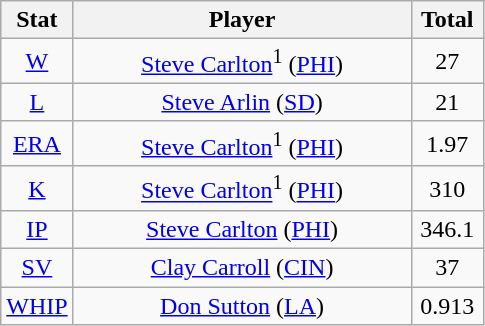<table class="wikitable" style="text-align:center;">
<tr>
<th style="width:15%;">Stat</th>
<th>Player</th>
<th style="width:15%;">Total</th>
</tr>
<tr>
<td><a href='#'>W</a></td>
<td><a href='#'>Steve Carlton</a><sup>1</sup> (<a href='#'>PHI</a>)</td>
<td>27</td>
</tr>
<tr>
<td><a href='#'>L</a></td>
<td><a href='#'>Steve Arlin</a> (<a href='#'>SD</a>)</td>
<td>21</td>
</tr>
<tr>
<td><a href='#'>ERA</a></td>
<td><a href='#'>Steve Carlton</a><sup>1</sup> (<a href='#'>PHI</a>)</td>
<td>1.97</td>
</tr>
<tr>
<td><a href='#'>K</a></td>
<td><a href='#'>Steve Carlton</a><sup>1</sup> (<a href='#'>PHI</a>)</td>
<td>310</td>
</tr>
<tr>
<td><a href='#'>IP</a></td>
<td><a href='#'>Steve Carlton</a> (<a href='#'>PHI</a>)</td>
<td>346.1</td>
</tr>
<tr>
<td><a href='#'>SV</a></td>
<td><a href='#'>Clay Carroll</a> (<a href='#'>CIN</a>)</td>
<td>37</td>
</tr>
<tr>
<td><a href='#'>WHIP</a></td>
<td><a href='#'>Don Sutton</a> (<a href='#'>LA</a>)</td>
<td>0.913</td>
</tr>
</table>
